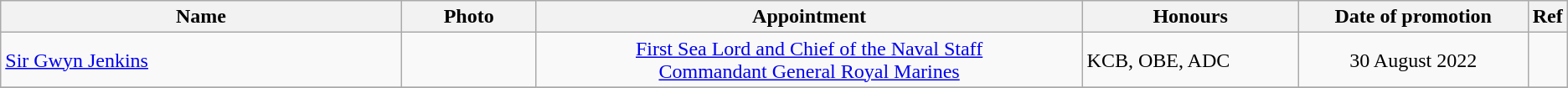<table class="wikitable">
<tr>
<th width="400" align="center">Name</th>
<th width="120" align="center">Photo</th>
<th width="540" align="center">Appointment</th>
<th width="200" align="center">Honours</th>
<th width="210" align="center">Date of promotion</th>
<th width="20" align="center">Ref</th>
</tr>
<tr>
<td><a href='#'>Sir Gwyn Jenkins</a></td>
<td></td>
<td align="center"><a href='#'>First Sea Lord and Chief of the Naval Staff</a><br> <a href='#'>Commandant General Royal Marines</a></td>
<td>KCB, OBE, ADC</td>
<td align="center">30 August 2022</td>
<td></td>
</tr>
<tr>
</tr>
</table>
